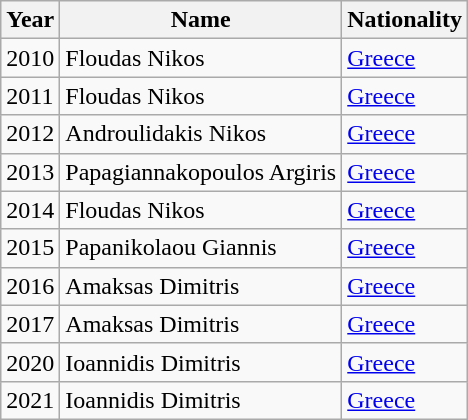<table class="wikitable sortable">
<tr>
<th>Year</th>
<th>Name</th>
<th>Nationality</th>
</tr>
<tr>
<td>2010</td>
<td>Floudas Nikos</td>
<td><a href='#'>Greece</a></td>
</tr>
<tr>
<td>2011</td>
<td>Floudas Nikos</td>
<td><a href='#'>Greece</a></td>
</tr>
<tr>
<td>2012</td>
<td>Androulidakis Nikos</td>
<td><a href='#'>Greece</a></td>
</tr>
<tr>
<td>2013</td>
<td>Papagiannakopoulos Argiris</td>
<td><a href='#'>Greece</a></td>
</tr>
<tr>
<td>2014</td>
<td>Floudas Nikos</td>
<td><a href='#'>Greece</a></td>
</tr>
<tr>
<td>2015</td>
<td>Papanikolaou Giannis</td>
<td><a href='#'>Greece</a></td>
</tr>
<tr>
<td>2016</td>
<td>Amaksas Dimitris</td>
<td><a href='#'>Greece</a></td>
</tr>
<tr>
<td>2017</td>
<td>Amaksas Dimitris</td>
<td><a href='#'>Greece</a></td>
</tr>
<tr>
<td>2020</td>
<td>Ioannidis Dimitris</td>
<td><a href='#'>Greece</a></td>
</tr>
<tr>
<td>2021</td>
<td>Ioannidis Dimitris</td>
<td><a href='#'>Greece</a></td>
</tr>
</table>
